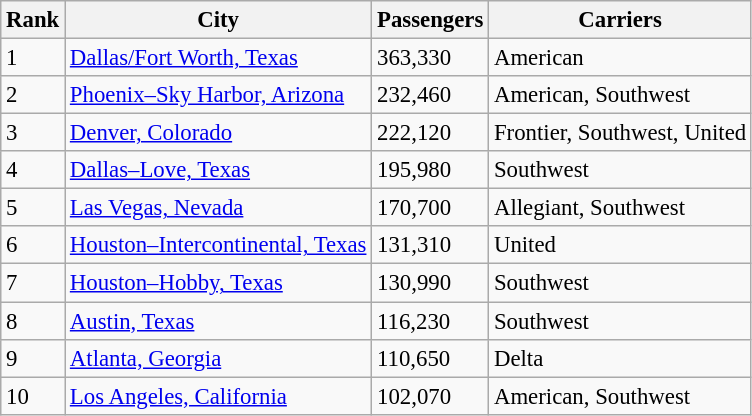<table class="wikitable sortable" style="font-size: 95%">
<tr>
<th>Rank</th>
<th>City</th>
<th>Passengers</th>
<th>Carriers</th>
</tr>
<tr>
<td>1</td>
<td> <a href='#'>Dallas/Fort Worth, Texas</a></td>
<td>363,330</td>
<td>American</td>
</tr>
<tr>
<td>2</td>
<td> <a href='#'>Phoenix–Sky Harbor, Arizona</a></td>
<td>232,460</td>
<td>American, Southwest</td>
</tr>
<tr>
<td>3</td>
<td> <a href='#'>Denver, Colorado</a></td>
<td>222,120</td>
<td>Frontier, Southwest, United</td>
</tr>
<tr>
<td>4</td>
<td> <a href='#'>Dallas–Love, Texas</a></td>
<td>195,980</td>
<td>Southwest</td>
</tr>
<tr>
<td>5</td>
<td> <a href='#'>Las Vegas, Nevada</a></td>
<td>170,700</td>
<td>Allegiant, Southwest</td>
</tr>
<tr>
<td>6</td>
<td> <a href='#'>Houston–Intercontinental, Texas</a></td>
<td>131,310</td>
<td>United</td>
</tr>
<tr>
<td>7</td>
<td> <a href='#'>Houston–Hobby, Texas</a></td>
<td>130,990</td>
<td>Southwest</td>
</tr>
<tr>
<td>8</td>
<td> <a href='#'>Austin, Texas</a></td>
<td>116,230</td>
<td>Southwest</td>
</tr>
<tr>
<td>9</td>
<td> <a href='#'>Atlanta, Georgia</a></td>
<td>110,650</td>
<td>Delta</td>
</tr>
<tr>
<td>10</td>
<td> <a href='#'>Los Angeles, California</a></td>
<td>102,070</td>
<td>American, Southwest</td>
</tr>
</table>
